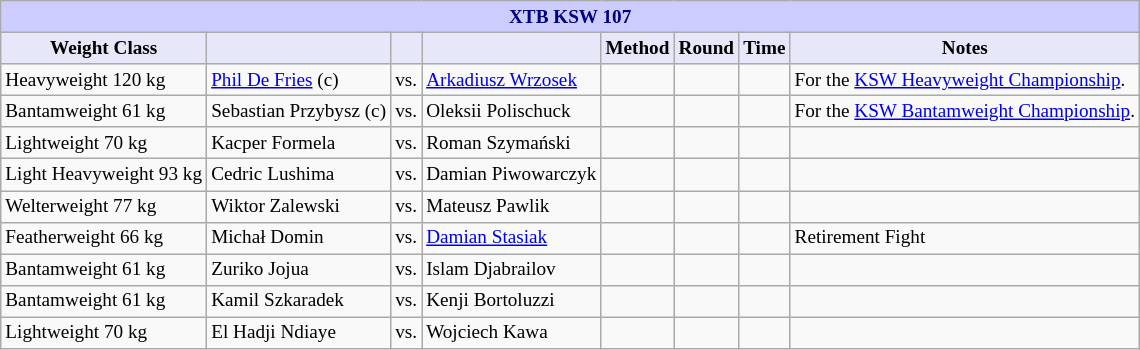<table class="wikitable" style="font-size: 80%;">
<tr>
<th colspan="8" style="background-color: #ccf; color: #000080; text-align: center;"><strong>XTB KSW 107</strong></th>
</tr>
<tr>
<th colspan="1" style="background-color: #E6E8FA; color: #000000; text-align: center;">Weight Class</th>
<th colspan="1" style="background-color: #E6E8FA; color: #000000; text-align: center;"></th>
<th colspan="1" style="background-color: #E6E8FA; color: #000000; text-align: center;"></th>
<th colspan="1" style="background-color: #E6E8FA; color: #000000; text-align: center;"></th>
<th colspan="1" style="background-color: #E6E8FA; color: #000000; text-align: center;">Method</th>
<th colspan="1" style="background-color: #E6E8FA; color: #000000; text-align: center;">Round</th>
<th colspan="1" style="background-color: #E6E8FA; color: #000000; text-align: center;">Time</th>
<th colspan="1" style="background-color: #E6E8FA; color: #000000; text-align: center;">Notes</th>
</tr>
<tr>
<td>Heavyweight 120 kg</td>
<td> <a href='#'>Phil De Fries</a> (c)</td>
<td align=center>vs.</td>
<td> <a href='#'>Arkadiusz Wrzosek</a></td>
<td></td>
<td align=center></td>
<td align=center></td>
<td>For the <a href='#'>KSW Heavyweight Championship</a>.</td>
</tr>
<tr>
<td>Bantamweight 61 kg</td>
<td> Sebastian Przybysz (c)</td>
<td align=center>vs.</td>
<td> Oleksii Polischuck</td>
<td></td>
<td align=center></td>
<td align=center></td>
<td>For the <a href='#'>KSW Bantamweight Championship</a>.</td>
</tr>
<tr>
<td>Lightweight 70 kg</td>
<td> Kacper Formela</td>
<td align=center>vs.</td>
<td> Roman Szymański</td>
<td></td>
<td align=center></td>
<td align=center></td>
<td></td>
</tr>
<tr>
<td>Light Heavyweight 93 kg</td>
<td> Cedric Lushima</td>
<td align=center>vs.</td>
<td> Damian Piwowarczyk</td>
<td></td>
<td align=center></td>
<td align=center></td>
<td></td>
</tr>
<tr>
<td>Welterweight 77 kg</td>
<td> Wiktor Zalewski</td>
<td align=center>vs.</td>
<td> Mateusz Pawlik</td>
<td></td>
<td align=center></td>
<td align=center></td>
<td></td>
</tr>
<tr>
<td>Featherweight 66 kg</td>
<td> Michał Domin</td>
<td align=center>vs.</td>
<td> <a href='#'>Damian Stasiak</a></td>
<td></td>
<td align=center></td>
<td align=center></td>
<td>Retirement Fight</td>
</tr>
<tr>
<td>Bantamweight 61 kg</td>
<td> Zuriko Jojua</td>
<td align=center>vs.</td>
<td> Islam Djabrailov</td>
<td></td>
<td align=center></td>
<td align=center></td>
<td></td>
</tr>
<tr>
<td>Bantamweight 61 kg</td>
<td> Kamil Szkaradek</td>
<td align=center>vs.</td>
<td> Kenji Bortoluzzi</td>
<td></td>
<td align=center></td>
<td align=center></td>
<td></td>
</tr>
<tr>
<td>Lightweight 70 kg</td>
<td> El Hadji Ndiaye</td>
<td align=center>vs.</td>
<td> Wojciech Kawa</td>
<td></td>
<td align=center></td>
<td align=center></td>
<td></td>
</tr>
</table>
